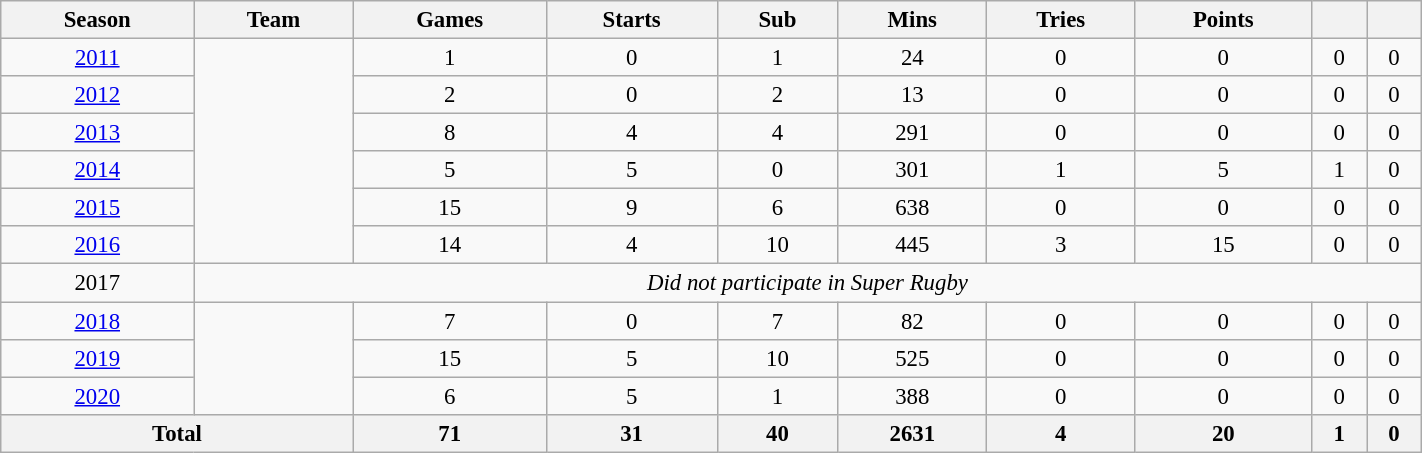<table class="wikitable" style="text-align:center; font-size:95%; width:75%;">
<tr>
<th>Season</th>
<th>Team</th>
<th>Games</th>
<th>Starts</th>
<th>Sub</th>
<th>Mins</th>
<th>Tries</th>
<th>Points</th>
<th></th>
<th></th>
</tr>
<tr>
<td><a href='#'>2011</a></td>
<td rowspan=6></td>
<td>1</td>
<td>0</td>
<td>1</td>
<td>24</td>
<td>0</td>
<td>0</td>
<td>0</td>
<td>0</td>
</tr>
<tr>
<td><a href='#'>2012</a></td>
<td>2</td>
<td>0</td>
<td>2</td>
<td>13</td>
<td>0</td>
<td>0</td>
<td>0</td>
<td>0</td>
</tr>
<tr>
<td><a href='#'>2013</a></td>
<td>8</td>
<td>4</td>
<td>4</td>
<td>291</td>
<td>0</td>
<td>0</td>
<td>0</td>
<td>0</td>
</tr>
<tr>
<td><a href='#'>2014</a></td>
<td>5</td>
<td>5</td>
<td>0</td>
<td>301</td>
<td>1</td>
<td>5</td>
<td>1</td>
<td>0</td>
</tr>
<tr>
<td><a href='#'>2015</a></td>
<td>15</td>
<td>9</td>
<td>6</td>
<td>638</td>
<td>0</td>
<td>0</td>
<td>0</td>
<td>0</td>
</tr>
<tr>
<td><a href='#'>2016</a></td>
<td>14</td>
<td>4</td>
<td>10</td>
<td>445</td>
<td>3</td>
<td>15</td>
<td>0</td>
<td>0</td>
</tr>
<tr>
<td>2017</td>
<td colspan="9"><em>Did not participate in Super Rugby</em></td>
</tr>
<tr>
<td><a href='#'>2018</a></td>
<td rowspan=3></td>
<td>7</td>
<td>0</td>
<td>7</td>
<td>82</td>
<td>0</td>
<td>0</td>
<td>0</td>
<td>0</td>
</tr>
<tr>
<td><a href='#'>2019</a></td>
<td>15</td>
<td>5</td>
<td>10</td>
<td>525</td>
<td>0</td>
<td>0</td>
<td>0</td>
<td>0</td>
</tr>
<tr>
<td><a href='#'>2020</a></td>
<td>6</td>
<td>5</td>
<td>1</td>
<td>388</td>
<td>0</td>
<td>0</td>
<td>0</td>
<td>0</td>
</tr>
<tr>
<th colspan="2">Total</th>
<th>71</th>
<th>31</th>
<th>40</th>
<th>2631</th>
<th>4</th>
<th>20</th>
<th>1</th>
<th>0</th>
</tr>
</table>
